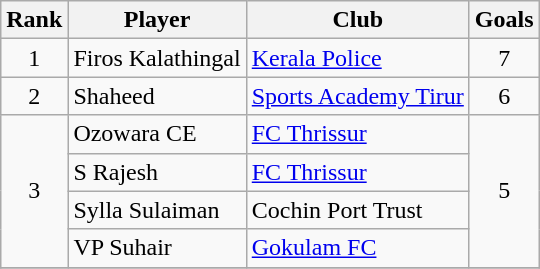<table class="wikitable" style="text-align:center">
<tr>
<th>Rank</th>
<th>Player</th>
<th>Club</th>
<th>Goals</th>
</tr>
<tr>
<td>1</td>
<td align="left"> Firos Kalathingal</td>
<td align="left"><a href='#'>Kerala Police</a></td>
<td>7</td>
</tr>
<tr>
<td>2</td>
<td align="left"> Shaheed</td>
<td align="left"><a href='#'>Sports Academy Tirur</a></td>
<td>6</td>
</tr>
<tr>
<td rowspan="4">3</td>
<td align="left"> Ozowara CE</td>
<td align="left"><a href='#'>FC Thrissur</a></td>
<td rowspan="4">5</td>
</tr>
<tr>
<td align="left"> S Rajesh</td>
<td align="left"><a href='#'>FC Thrissur</a></td>
</tr>
<tr>
<td align="left"> Sylla Sulaiman</td>
<td align="left">Cochin Port Trust</td>
</tr>
<tr>
<td align="left"> VP Suhair</td>
<td align="left"><a href='#'>Gokulam FC</a></td>
</tr>
<tr>
</tr>
</table>
